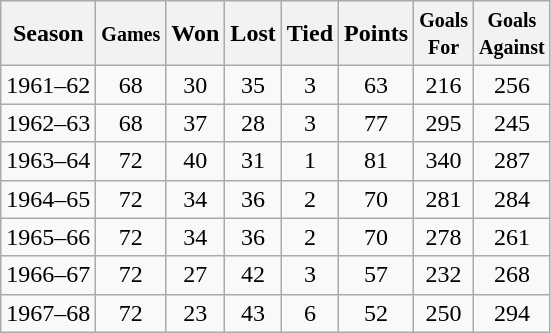<table class="wikitable">
<tr>
<th>Season</th>
<th><small>Games</small></th>
<th>Won</th>
<th>Lost</th>
<th>Tied</th>
<th>Points</th>
<th><small>Goals<br>For</small></th>
<th><small>Goals<br>Against</small></th>
</tr>
<tr align="center">
<td>1961–62</td>
<td>68</td>
<td>30</td>
<td>35</td>
<td>3</td>
<td>63</td>
<td>216</td>
<td>256</td>
</tr>
<tr align="center">
<td>1962–63</td>
<td>68</td>
<td>37</td>
<td>28</td>
<td>3</td>
<td>77</td>
<td>295</td>
<td>245</td>
</tr>
<tr align="center">
<td>1963–64</td>
<td>72</td>
<td>40</td>
<td>31</td>
<td>1</td>
<td>81</td>
<td>340</td>
<td>287</td>
</tr>
<tr align="center">
<td>1964–65</td>
<td>72</td>
<td>34</td>
<td>36</td>
<td>2</td>
<td>70</td>
<td>281</td>
<td>284</td>
</tr>
<tr align="center">
<td>1965–66</td>
<td>72</td>
<td>34</td>
<td>36</td>
<td>2</td>
<td>70</td>
<td>278</td>
<td>261</td>
</tr>
<tr align="center">
<td>1966–67</td>
<td>72</td>
<td>27</td>
<td>42</td>
<td>3</td>
<td>57</td>
<td>232</td>
<td>268</td>
</tr>
<tr align="center">
<td>1967–68</td>
<td>72</td>
<td>23</td>
<td>43</td>
<td>6</td>
<td>52</td>
<td>250</td>
<td>294</td>
</tr>
</table>
